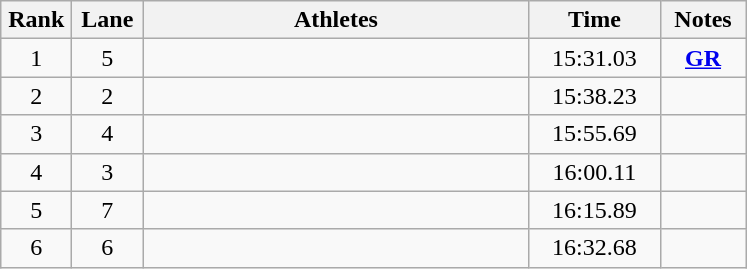<table class="wikitable sortable" style="text-align:center;">
<tr>
<th width=40>Rank</th>
<th width=40>Lane</th>
<th width=250>Athletes</th>
<th width=80>Time</th>
<th width=50>Notes</th>
</tr>
<tr>
<td>1</td>
<td>5</td>
<td align=left></td>
<td>15:31.03</td>
<td><strong><a href='#'>GR</a></strong></td>
</tr>
<tr>
<td>2</td>
<td>2</td>
<td align=left></td>
<td>15:38.23</td>
<td></td>
</tr>
<tr>
<td>3</td>
<td>4</td>
<td align=left></td>
<td>15:55.69</td>
<td></td>
</tr>
<tr>
<td>4</td>
<td>3</td>
<td align=left></td>
<td>16:00.11</td>
<td></td>
</tr>
<tr>
<td>5</td>
<td>7</td>
<td align=left></td>
<td>16:15.89</td>
<td></td>
</tr>
<tr>
<td>6</td>
<td>6</td>
<td align=left></td>
<td>16:32.68</td>
<td></td>
</tr>
</table>
